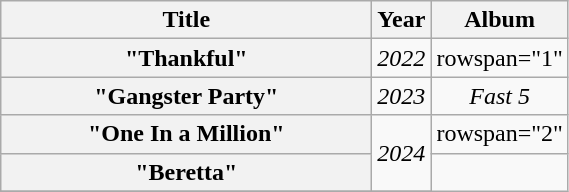<table class="wikitable plainrowheaders" style="text-align:center;">
<tr>
<th scope="col" style="width:15em;">Title</th>
<th scope="col">Year</th>
<th scope="col">Album</th>
</tr>
<tr>
<th scope="row">"Thankful"</th>
<td rowspan="1"><em>2022</em></td>
<td>rowspan="1" </td>
</tr>
<tr>
<th scope="row">"Gangster Party"</th>
<td rowspan="1"><em>2023</em></td>
<td rowspan="1"><em>Fast 5</em></td>
</tr>
<tr>
<th scope="row">"One In a Million"</th>
<td rowspan="2"><em>2024</em></td>
<td>rowspan="2" </td>
</tr>
<tr>
<th scope="row">"Beretta"</th>
</tr>
<tr>
</tr>
</table>
